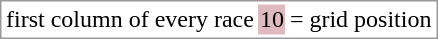<table border="0" style="border: 1px solid #999; background-color:#FFFFFF; text-align:center">
<tr>
<td>first column of every race</td>
<td style="background:#DFBBBF;">10</td>
<td>= grid position</td>
</tr>
</table>
